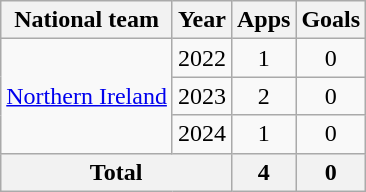<table class=wikitable style=text-align:center>
<tr>
<th>National team</th>
<th>Year</th>
<th>Apps</th>
<th>Goals</th>
</tr>
<tr>
<td rowspan=3><a href='#'>Northern Ireland</a></td>
<td>2022</td>
<td>1</td>
<td>0</td>
</tr>
<tr>
<td>2023</td>
<td>2</td>
<td>0</td>
</tr>
<tr>
<td>2024</td>
<td>1</td>
<td>0</td>
</tr>
<tr>
<th colspan=2>Total</th>
<th>4</th>
<th>0</th>
</tr>
</table>
